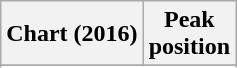<table class="wikitable sortable plainrowheaders" style="text-align:center">
<tr>
<th scope="col">Chart (2016)</th>
<th scope="col">Peak<br>position</th>
</tr>
<tr>
</tr>
<tr>
</tr>
</table>
